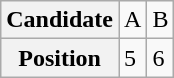<table class="wikitable">
<tr>
<th>Candidate</th>
<td>A</td>
<td>B</td>
</tr>
<tr>
<th>Position</th>
<td>5</td>
<td>6</td>
</tr>
</table>
